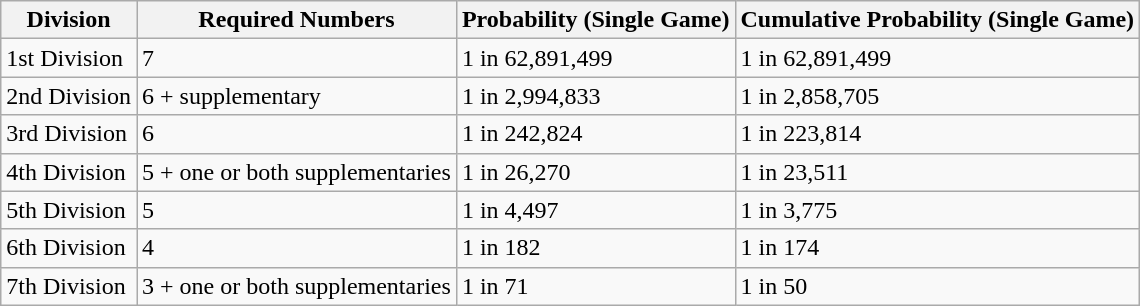<table class="wikitable">
<tr>
<th>Division</th>
<th>Required Numbers</th>
<th>Probability (Single Game)</th>
<th>Cumulative Probability (Single Game)</th>
</tr>
<tr>
<td>1st Division</td>
<td>7</td>
<td>1 in 62,891,499</td>
<td>1 in 62,891,499</td>
</tr>
<tr>
<td>2nd Division</td>
<td>6 + supplementary</td>
<td>1 in 2,994,833</td>
<td>1 in 2,858,705</td>
</tr>
<tr>
<td>3rd Division</td>
<td>6</td>
<td>1 in 242,824</td>
<td>1 in 223,814</td>
</tr>
<tr>
<td>4th Division</td>
<td>5 + one or both supplementaries</td>
<td>1 in 26,270</td>
<td>1 in 23,511</td>
</tr>
<tr>
<td>5th Division</td>
<td>5</td>
<td>1 in 4,497</td>
<td>1 in 3,775</td>
</tr>
<tr>
<td>6th Division</td>
<td>4</td>
<td>1 in 182</td>
<td>1 in 174</td>
</tr>
<tr>
<td>7th Division</td>
<td>3 + one or both supplementaries</td>
<td>1 in 71</td>
<td>1 in 50</td>
</tr>
</table>
